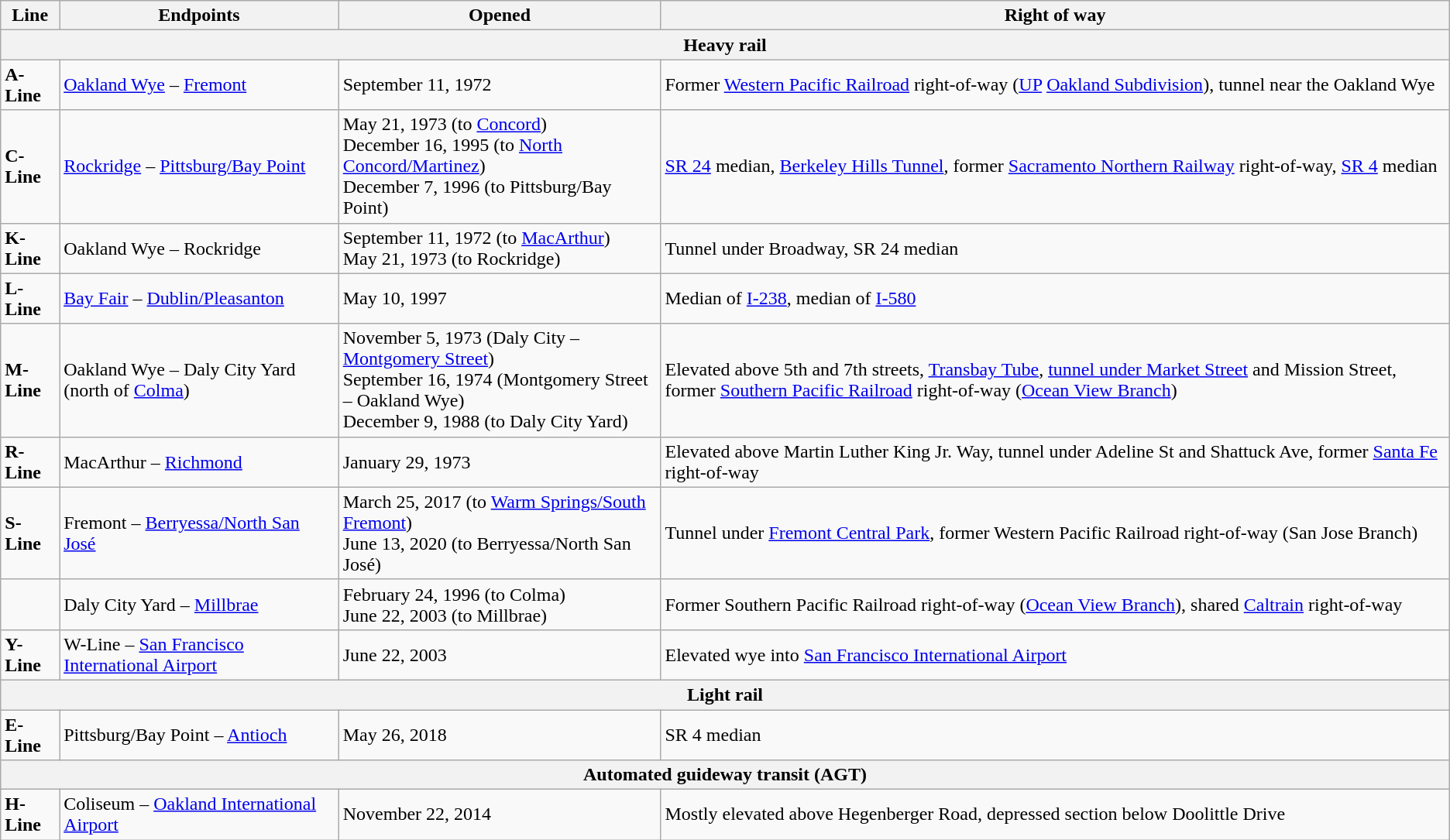<table class="wikitable sortable">
<tr>
<th>Line</th>
<th class="unsortable">Endpoints</th>
<th>Opened</th>
<th class="unsortable">Right of way</th>
</tr>
<tr>
<th colspan=4 style="text-align: center;">Heavy rail</th>
</tr>
<tr>
<td><strong>A-Line</strong></td>
<td><a href='#'>Oakland Wye</a> – <a href='#'>Fremont</a></td>
<td>September 11, 1972</td>
<td>Former <a href='#'>Western Pacific Railroad</a> right-of-way (<a href='#'>UP</a> <a href='#'>Oakland Subdivision</a>), tunnel near the Oakland Wye</td>
</tr>
<tr>
<td><strong>C-Line</strong></td>
<td><a href='#'>Rockridge</a> – <a href='#'>Pittsburg/Bay Point</a></td>
<td>May 21, 1973 (to <a href='#'>Concord</a>)<br>December 16, 1995 (to <a href='#'>North Concord/Martinez</a>)<br>December 7, 1996 (to Pittsburg/Bay Point)</td>
<td><a href='#'>SR 24</a> median, <a href='#'>Berkeley Hills Tunnel</a>, former <a href='#'>Sacramento Northern Railway</a> right-of-way, <a href='#'>SR 4</a> median</td>
</tr>
<tr>
<td><strong>K-Line</strong></td>
<td>Oakland Wye – Rockridge</td>
<td>September 11, 1972 (to <a href='#'>MacArthur</a>)<br>May 21, 1973 (to Rockridge)</td>
<td>Tunnel under Broadway, SR 24 median</td>
</tr>
<tr>
<td><strong>L-Line</strong></td>
<td><a href='#'>Bay Fair</a> – <a href='#'>Dublin/Pleasanton</a></td>
<td>May 10, 1997</td>
<td>Median of <a href='#'>I-238</a>, median of <a href='#'>I-580</a></td>
</tr>
<tr>
<td><strong>M-Line</strong></td>
<td>Oakland Wye – Daly City Yard (north of <a href='#'>Colma</a>)</td>
<td>November 5, 1973 (Daly City – <a href='#'>Montgomery Street</a>)<br>September 16, 1974 (Montgomery Street – Oakland Wye)<br>December 9, 1988 (to Daly City Yard)</td>
<td>Elevated above 5th and 7th streets, <a href='#'>Transbay Tube</a>, <a href='#'>tunnel under Market Street</a> and Mission Street, former <a href='#'>Southern Pacific Railroad</a> right-of-way (<a href='#'>Ocean View Branch</a>)</td>
</tr>
<tr>
<td><strong>R-Line</strong></td>
<td>MacArthur – <a href='#'>Richmond</a></td>
<td>January 29, 1973</td>
<td>Elevated above Martin Luther King Jr. Way, tunnel under Adeline St and Shattuck Ave, former <a href='#'>Santa Fe</a> right-of-way</td>
</tr>
<tr>
<td><strong>S-Line</strong></td>
<td>Fremont – <a href='#'>Berryessa/North San José</a></td>
<td>March 25, 2017 (to <a href='#'>Warm Springs/South Fremont</a>)<br>June 13, 2020 (to Berryessa/North San José)</td>
<td>Tunnel under <a href='#'>Fremont Central Park</a>, former Western Pacific Railroad right-of-way (San Jose Branch)</td>
</tr>
<tr>
<td></td>
<td>Daly City Yard – <a href='#'>Millbrae</a></td>
<td>February 24, 1996 (to Colma)<br>June 22, 2003 (to Millbrae)</td>
<td>Former Southern Pacific Railroad right-of-way (<a href='#'>Ocean View Branch</a>), shared <a href='#'>Caltrain</a> right-of-way</td>
</tr>
<tr>
<td><strong>Y-Line</strong></td>
<td>W-Line – <a href='#'>San Francisco International Airport</a></td>
<td>June 22, 2003</td>
<td>Elevated wye into <a href='#'>San Francisco International Airport</a></td>
</tr>
<tr>
<th colspan=4 style="text-align: center;">Light rail</th>
</tr>
<tr>
<td><strong>E-Line</strong></td>
<td>Pittsburg/Bay Point – <a href='#'>Antioch</a></td>
<td>May 26, 2018</td>
<td>SR 4 median</td>
</tr>
<tr>
<th colspan="4">Automated guideway transit (AGT)</th>
</tr>
<tr>
<td><strong>H-Line</strong></td>
<td>Coliseum – <a href='#'>Oakland International Airport</a></td>
<td>November 22, 2014</td>
<td>Mostly elevated above Hegenberger Road, depressed section below Doolittle Drive</td>
</tr>
</table>
